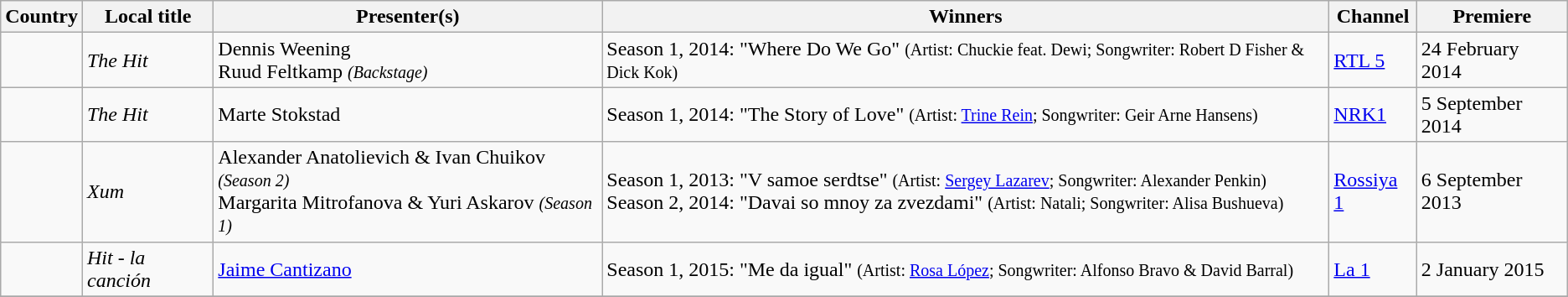<table class="wikitable">
<tr>
<th>Country</th>
<th>Local title</th>
<th>Presenter(s)</th>
<th>Winners</th>
<th>Channel</th>
<th>Premiere</th>
</tr>
<tr>
<td></td>
<td><em>The Hit</em></td>
<td>Dennis Weening<br>Ruud Feltkamp <small><em>(Backstage)</em></small></td>
<td>Season 1, 2014: "Where Do We Go" <small>(Artist: Chuckie feat. Dewi; Songwriter: Robert D Fisher & Dick Kok)</small></td>
<td><a href='#'>RTL 5</a></td>
<td>24 February 2014</td>
</tr>
<tr>
<td></td>
<td><em>The Hit</em></td>
<td>Marte Stokstad</td>
<td>Season 1, 2014: "The Story of Love" <small>(Artist: <a href='#'>Trine Rein</a>; Songwriter: Geir Arne Hansens)</small></td>
<td><a href='#'>NRK1</a></td>
<td>5 September 2014</td>
</tr>
<tr>
<td></td>
<td><em>Хит</em></td>
<td>Alexander Anatolievich & Ivan Chuikov <small><em>(Season 2)</em></small><br>Margarita Mitrofanova & Yuri Askarov <small><em>(Season 1)</em></small></td>
<td>Season 1, 2013: "V samoe serdtse" <small>(Artist: <a href='#'>Sergey Lazarev</a>; Songwriter: Alexander Penkin)</small><br>Season 2, 2014: "Davai so mnoy za zvezdami" <small>(Artist: Natali; Songwriter: Alisa Bushueva)</small></td>
<td><a href='#'>Rossiya 1</a></td>
<td>6 September 2013</td>
</tr>
<tr>
<td></td>
<td><em>Hit - la canción</em></td>
<td><a href='#'>Jaime Cantizano</a></td>
<td>Season 1, 2015: "Me da igual" <small>(Artist: <a href='#'>Rosa López</a>; Songwriter: Alfonso Bravo & David Barral)</small></td>
<td><a href='#'>La 1</a></td>
<td>2 January 2015</td>
</tr>
<tr>
</tr>
</table>
